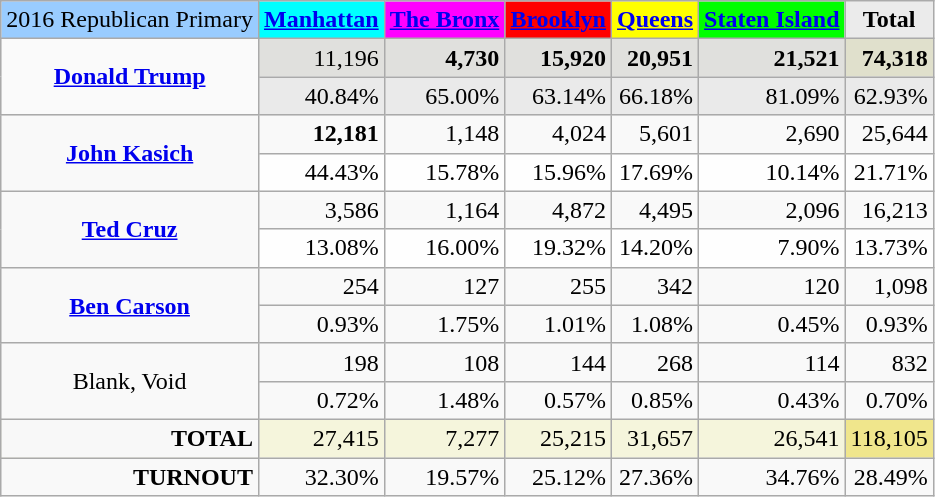<table class="wikitable"  style="text-align:right;">
<tr style="text-align:center;">
<td style="background:#99CCFF;">2016 Republican Primary</td>
<td style="background:aqua;"><strong><a href='#'>Manhattan</a></strong></td>
<td style="background:magenta;"><strong><a href='#'>The Bronx</a></strong></td>
<td style="background:red;"><strong><a href='#'>Brooklyn</a></strong></td>
<td style="background:yellow;"><strong><a href='#'>Queens</a></strong></td>
<td style="background:lime;"><strong><a href='#'>Staten Island</a></strong></td>
<td style="background:#ebebeb;"><strong>Total</strong></td>
</tr>
<tr style="background:#e0e0dd;">
<td rowspan="2" style="background:#fafafa; text-align:center;"><strong><a href='#'>Donald Trump</a></strong></td>
<td>11,196</td>
<td><strong>4,730</strong></td>
<td><strong>15,920</strong></td>
<td><strong>20,951</strong></td>
<td><strong>21,521</strong></td>
<td style="background:#e0e0cc;"><strong>74,318</strong></td>
</tr>
<tr style="background:#eaeaea;">
<td>40.84%</td>
<td>65.00%</td>
<td>63.14%</td>
<td>66.18%</td>
<td>81.09%</td>
<td>62.93%</td>
</tr>
<tr>
<td rowspan="2" style="text-align:center;"><strong><a href='#'>John Kasich</a></strong></td>
<td><strong>12,181</strong></td>
<td>1,148</td>
<td>4,024</td>
<td>5,601</td>
<td>2,690</td>
<td>25,644</td>
</tr>
<tr style="background:#fefefe;">
<td>44.43%</td>
<td>15.78%</td>
<td>15.96%</td>
<td>17.69%</td>
<td>10.14%</td>
<td>21.71%</td>
</tr>
<tr>
<td rowspan="2" style="text-align:center;"><strong><a href='#'>Ted Cruz</a></strong></td>
<td>3,586</td>
<td>1,164</td>
<td>4,872</td>
<td>4,495</td>
<td>2,096</td>
<td>16,213</td>
</tr>
<tr style="background:#fefefe;">
<td>13.08%</td>
<td>16.00%</td>
<td>19.32%</td>
<td>14.20%</td>
<td>7.90%</td>
<td>13.73%</td>
</tr>
<tr>
<td rowspan="2" style="text-align:center;"><strong><a href='#'>Ben Carson</a></strong></td>
<td>254</td>
<td>127</td>
<td>255</td>
<td>342</td>
<td>120</td>
<td>1,098</td>
</tr>
<tr>
<td>0.93%</td>
<td>1.75%</td>
<td>1.01%</td>
<td>1.08%</td>
<td>0.45%</td>
<td>0.93%</td>
</tr>
<tr>
<td rowspan="2" style="text-align:center;">Blank, Void</td>
<td>198</td>
<td>108</td>
<td>144</td>
<td>268</td>
<td>114</td>
<td>832</td>
</tr>
<tr>
<td>0.72%</td>
<td>1.48%</td>
<td>0.57%</td>
<td>0.85%</td>
<td>0.43%</td>
<td>0.70%</td>
</tr>
<tr style="background:beige;">
<td style="background:#f8f8f8;"><strong>TOTAL</strong></td>
<td>27,415</td>
<td>7,277</td>
<td>25,215</td>
<td>31,657</td>
<td>26,541</td>
<td bgcolor="khaki">118,105</td>
</tr>
<tr>
<td><strong>TURNOUT</strong></td>
<td>32.30%</td>
<td>19.57%</td>
<td>25.12%</td>
<td>27.36%</td>
<td>34.76%</td>
<td>28.49%</td>
</tr>
</table>
